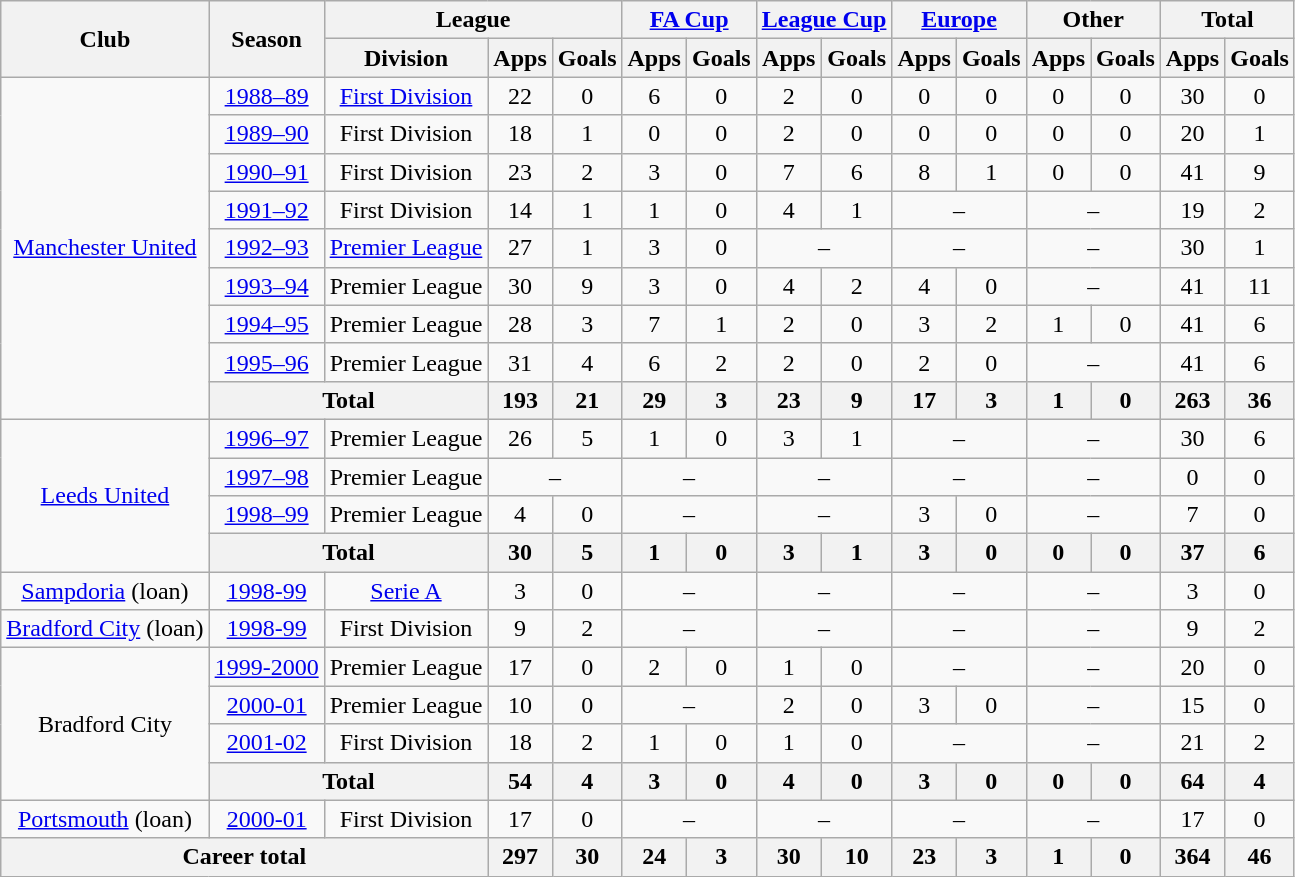<table class="wikitable" style="text-align:center">
<tr>
<th rowspan="2">Club</th>
<th rowspan="2">Season</th>
<th colspan="3">League</th>
<th colspan="2"><a href='#'>FA Cup</a></th>
<th colspan="2"><a href='#'>League Cup</a></th>
<th colspan="2"><a href='#'>Europe</a></th>
<th colspan="2">Other</th>
<th colspan="2">Total</th>
</tr>
<tr>
<th>Division</th>
<th>Apps</th>
<th>Goals</th>
<th>Apps</th>
<th>Goals</th>
<th>Apps</th>
<th>Goals</th>
<th>Apps</th>
<th>Goals</th>
<th>Apps</th>
<th>Goals</th>
<th>Apps</th>
<th>Goals</th>
</tr>
<tr>
<td rowspan="9"><a href='#'>Manchester United</a></td>
<td><a href='#'>1988–89</a></td>
<td><a href='#'>First Division</a></td>
<td>22</td>
<td>0</td>
<td>6</td>
<td>0</td>
<td>2</td>
<td>0</td>
<td>0</td>
<td>0</td>
<td>0</td>
<td>0</td>
<td>30</td>
<td>0</td>
</tr>
<tr>
<td><a href='#'>1989–90</a></td>
<td>First Division</td>
<td>18</td>
<td>1</td>
<td>0</td>
<td>0</td>
<td>2</td>
<td>0</td>
<td>0</td>
<td>0</td>
<td>0</td>
<td>0</td>
<td>20</td>
<td>1</td>
</tr>
<tr>
<td><a href='#'>1990–91</a></td>
<td>First Division</td>
<td>23</td>
<td>2</td>
<td>3</td>
<td>0</td>
<td>7</td>
<td>6</td>
<td>8</td>
<td>1</td>
<td>0</td>
<td>0</td>
<td>41</td>
<td>9</td>
</tr>
<tr>
<td><a href='#'>1991–92</a></td>
<td>First Division</td>
<td>14</td>
<td>1</td>
<td>1</td>
<td>0</td>
<td>4</td>
<td>1</td>
<td colspan="2">–</td>
<td colspan="2">–</td>
<td>19</td>
<td>2</td>
</tr>
<tr>
<td><a href='#'>1992–93</a></td>
<td><a href='#'>Premier League</a></td>
<td>27</td>
<td>1</td>
<td>3</td>
<td>0</td>
<td colspan="2">–</td>
<td colspan="2">–</td>
<td colspan="2">–</td>
<td>30</td>
<td>1</td>
</tr>
<tr>
<td><a href='#'>1993–94</a></td>
<td>Premier League</td>
<td>30</td>
<td>9</td>
<td>3</td>
<td>0</td>
<td>4</td>
<td>2</td>
<td>4</td>
<td>0</td>
<td colspan="2">–</td>
<td>41</td>
<td>11</td>
</tr>
<tr>
<td><a href='#'>1994–95</a></td>
<td>Premier League</td>
<td>28</td>
<td>3</td>
<td>7</td>
<td>1</td>
<td>2</td>
<td>0</td>
<td>3</td>
<td>2</td>
<td>1</td>
<td>0</td>
<td>41</td>
<td>6</td>
</tr>
<tr>
<td><a href='#'>1995–96</a></td>
<td>Premier League</td>
<td>31</td>
<td>4</td>
<td>6</td>
<td>2</td>
<td>2</td>
<td>0</td>
<td>2</td>
<td>0</td>
<td colspan="2">–</td>
<td>41</td>
<td>6</td>
</tr>
<tr>
<th colspan="2">Total</th>
<th>193</th>
<th>21</th>
<th>29</th>
<th>3</th>
<th>23</th>
<th>9</th>
<th>17</th>
<th>3</th>
<th>1</th>
<th>0</th>
<th>263</th>
<th>36</th>
</tr>
<tr>
<td rowspan="4"><a href='#'>Leeds United</a></td>
<td><a href='#'>1996–97</a></td>
<td>Premier League</td>
<td>26</td>
<td>5</td>
<td>1</td>
<td>0</td>
<td>3</td>
<td>1</td>
<td colspan="2">–</td>
<td colspan="2">–</td>
<td>30</td>
<td>6</td>
</tr>
<tr>
<td><a href='#'>1997–98</a></td>
<td>Premier League</td>
<td colspan="2">–</td>
<td colspan="2">–</td>
<td colspan="2">–</td>
<td colspan="2">–</td>
<td colspan="2">–</td>
<td>0</td>
<td>0</td>
</tr>
<tr>
<td><a href='#'>1998–99</a></td>
<td>Premier League</td>
<td>4</td>
<td>0</td>
<td colspan="2">–</td>
<td colspan="2">–</td>
<td>3</td>
<td>0</td>
<td colspan="2">–</td>
<td>7</td>
<td>0</td>
</tr>
<tr>
<th colspan="2">Total</th>
<th>30</th>
<th>5</th>
<th>1</th>
<th>0</th>
<th>3</th>
<th>1</th>
<th>3</th>
<th>0</th>
<th>0</th>
<th>0</th>
<th>37</th>
<th>6</th>
</tr>
<tr>
<td rowspan="1"><a href='#'>Sampdoria</a> (loan)</td>
<td><a href='#'>1998-99</a></td>
<td><a href='#'>Serie A</a></td>
<td>3</td>
<td>0</td>
<td colspan="2">–</td>
<td colspan="2">–</td>
<td colspan="2">–</td>
<td colspan="2">–</td>
<td>3</td>
<td>0</td>
</tr>
<tr>
<td><a href='#'>Bradford City</a> (loan)</td>
<td><a href='#'>1998-99</a></td>
<td>First Division</td>
<td>9</td>
<td>2</td>
<td colspan="2">–</td>
<td colspan="2">–</td>
<td colspan="2">–</td>
<td colspan="2">–</td>
<td>9</td>
<td>2</td>
</tr>
<tr>
<td rowspan="4">Bradford City</td>
<td><a href='#'>1999-2000</a></td>
<td>Premier League</td>
<td>17</td>
<td>0</td>
<td>2</td>
<td>0</td>
<td>1</td>
<td>0</td>
<td colspan="2">–</td>
<td colspan="2">–</td>
<td>20</td>
<td>0</td>
</tr>
<tr>
<td><a href='#'>2000-01</a></td>
<td>Premier League</td>
<td>10</td>
<td>0</td>
<td colspan="2">–</td>
<td>2</td>
<td>0</td>
<td>3</td>
<td>0</td>
<td colspan="2">–</td>
<td>15</td>
<td>0</td>
</tr>
<tr>
<td><a href='#'>2001-02</a></td>
<td>First Division</td>
<td>18</td>
<td>2</td>
<td>1</td>
<td>0</td>
<td>1</td>
<td>0</td>
<td colspan="2">–</td>
<td colspan="2">–</td>
<td>21</td>
<td>2</td>
</tr>
<tr>
<th colspan="2">Total</th>
<th>54</th>
<th>4</th>
<th>3</th>
<th>0</th>
<th>4</th>
<th>0</th>
<th>3</th>
<th>0</th>
<th>0</th>
<th>0</th>
<th>64</th>
<th>4</th>
</tr>
<tr>
<td><a href='#'>Portsmouth</a> (loan)</td>
<td><a href='#'>2000-01</a></td>
<td>First Division</td>
<td>17</td>
<td>0</td>
<td colspan="2">–</td>
<td colspan="2">–</td>
<td colspan="2">–</td>
<td colspan="2">–</td>
<td>17</td>
<td>0</td>
</tr>
<tr>
<th colspan="3">Career total</th>
<th>297</th>
<th>30</th>
<th>24</th>
<th>3</th>
<th>30</th>
<th>10</th>
<th>23</th>
<th>3</th>
<th>1</th>
<th>0</th>
<th>364</th>
<th>46</th>
</tr>
</table>
